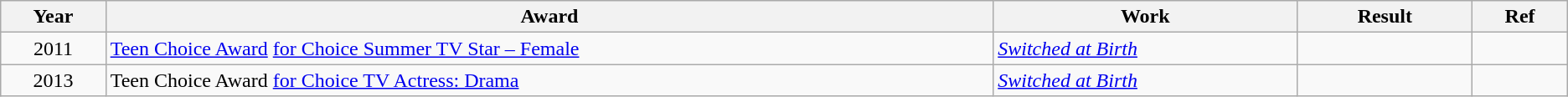<table class="wikitable">
<tr>
<th scope="col" style="width:0.5%;">Year</th>
<th scope="col" style="width:7%;">Award</th>
<th scope="col" style="width:2%;">Work</th>
<th scope="col" style="width:1%;">Result</th>
<th scope="col" style="width:0.5%;">Ref</th>
</tr>
<tr>
<td style="text-align:center;">2011</td>
<td><a href='#'>Teen Choice Award</a> <a href='#'>for Choice Summer TV Star – Female</a></td>
<td><em><a href='#'>Switched at Birth</a></em></td>
<td></td>
<td style="text-align:center;"></td>
</tr>
<tr>
<td style="text-align:center;">2013</td>
<td>Teen Choice Award <a href='#'>for Choice TV Actress: Drama</a></td>
<td><em><a href='#'>Switched at Birth</a></em></td>
<td></td>
<td style="text-align:center;"></td>
</tr>
</table>
